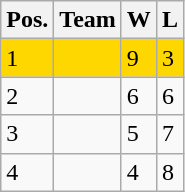<table class="wikitable" border="1">
<tr>
<th>Pos.</th>
<th>Team</th>
<th>W</th>
<th>L</th>
</tr>
<tr style="background:gold;">
<td>1</td>
<td></td>
<td>9</td>
<td>3</td>
</tr>
<tr>
<td>2</td>
<td></td>
<td>6</td>
<td>6</td>
</tr>
<tr>
<td>3</td>
<td> </td>
<td>5</td>
<td>7</td>
</tr>
<tr>
<td>4</td>
<td></td>
<td>4</td>
<td>8</td>
</tr>
</table>
